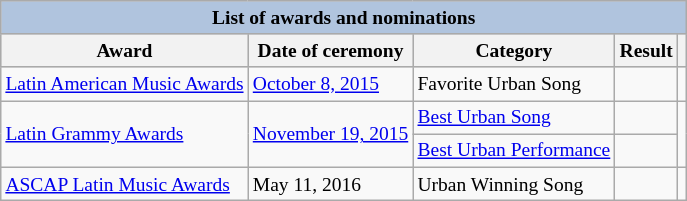<table class="wikitable sortable" style="font-size:small">
<tr style="background:#ccc; text-align:center;">
<th colspan="6" style="background: LightSteelBlue;">List of awards and nominations</th>
</tr>
<tr style="background:#ccc; text-align:center;">
<th>Award</th>
<th>Date of ceremony</th>
<th>Category</th>
<th>Result</th>
<th class="unsortable"></th>
</tr>
<tr>
<td><a href='#'>Latin American Music Awards</a></td>
<td><a href='#'>October 8, 2015</a></td>
<td>Favorite Urban Song</td>
<td></td>
<td align="center"></td>
</tr>
<tr>
<td rowspan="2"><a href='#'>Latin Grammy Awards</a></td>
<td rowspan="2"><a href='#'>November 19, 2015</a></td>
<td><a href='#'>Best Urban Song</a></td>
<td></td>
<td align="center" rowspan="2"></td>
</tr>
<tr>
<td><a href='#'>Best Urban Performance</a></td>
<td></td>
</tr>
<tr>
<td><a href='#'>ASCAP Latin Music Awards</a></td>
<td>May 11, 2016</td>
<td>Urban Winning Song</td>
<td></td>
<td align="center"></td>
</tr>
</table>
